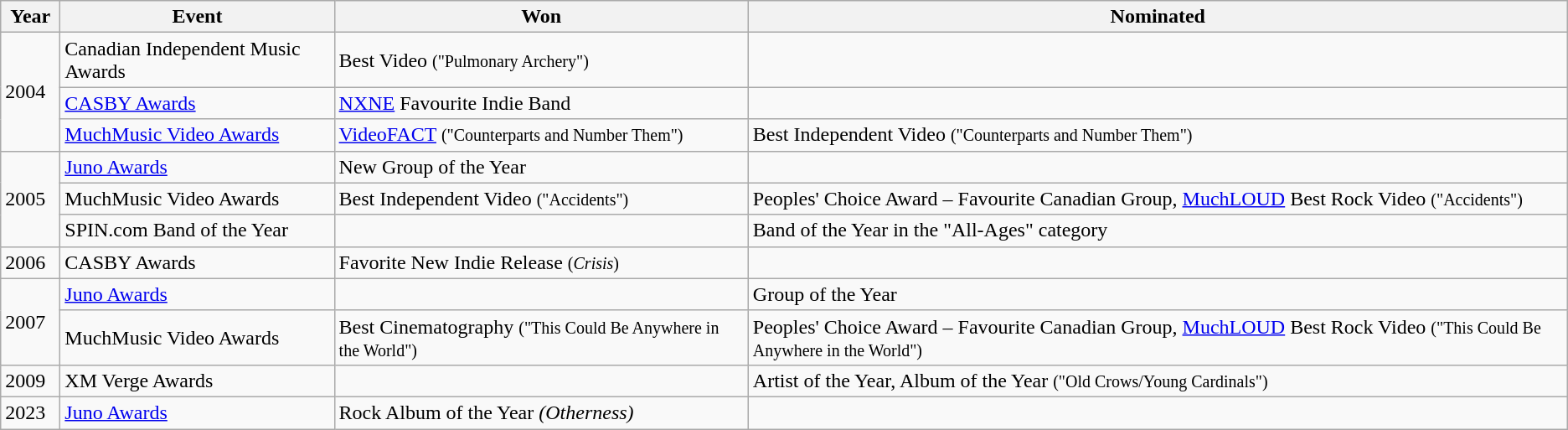<table class="wikitable">
<tr>
<th width="40">Year</th>
<th>Event</th>
<th>Won</th>
<th>Nominated</th>
</tr>
<tr>
<td rowspan="3">2004</td>
<td>Canadian Independent Music Awards</td>
<td>Best Video <small>("Pulmonary Archery")</small></td>
<td></td>
</tr>
<tr>
<td><a href='#'>CASBY Awards</a></td>
<td><a href='#'>NXNE</a> Favourite Indie Band</td>
<td></td>
</tr>
<tr>
<td><a href='#'>MuchMusic Video Awards</a></td>
<td><a href='#'>VideoFACT</a> <small>("Counterparts and Number Them")</small></td>
<td>Best Independent Video <small>("Counterparts and Number Them")</small></td>
</tr>
<tr>
<td rowspan="3">2005</td>
<td><a href='#'>Juno Awards</a></td>
<td>New Group of the Year</td>
<td></td>
</tr>
<tr>
<td>MuchMusic Video Awards</td>
<td>Best Independent Video <small>("Accidents")</small><br></td>
<td>Peoples' Choice Award – Favourite Canadian Group, <a href='#'>MuchLOUD</a> Best Rock Video <small>("Accidents")</small></td>
</tr>
<tr>
<td>SPIN.com Band of the Year</td>
<td></td>
<td>Band of the Year in the "All-Ages" category</td>
</tr>
<tr>
<td>2006</td>
<td>CASBY Awards</td>
<td>Favorite New Indie Release <small>(<em>Crisis</em>)</small></td>
<td></td>
</tr>
<tr>
<td rowspan="2">2007</td>
<td><a href='#'>Juno Awards</a></td>
<td></td>
<td>Group of the Year</td>
</tr>
<tr>
<td>MuchMusic Video Awards</td>
<td>Best Cinematography <small>("This Could Be Anywhere in the World")</small><br></td>
<td>Peoples' Choice Award – Favourite Canadian Group, <a href='#'>MuchLOUD</a> Best Rock Video <small>("This Could Be Anywhere in the World")</small></td>
</tr>
<tr>
<td>2009</td>
<td>XM Verge Awards</td>
<td></td>
<td>Artist of the Year, Album of the Year <small>("Old Crows/Young Cardinals")</small></td>
</tr>
<tr>
<td>2023</td>
<td><a href='#'>Juno Awards</a></td>
<td>Rock Album of the Year <em>(Otherness)</em></td>
<td></td>
</tr>
</table>
